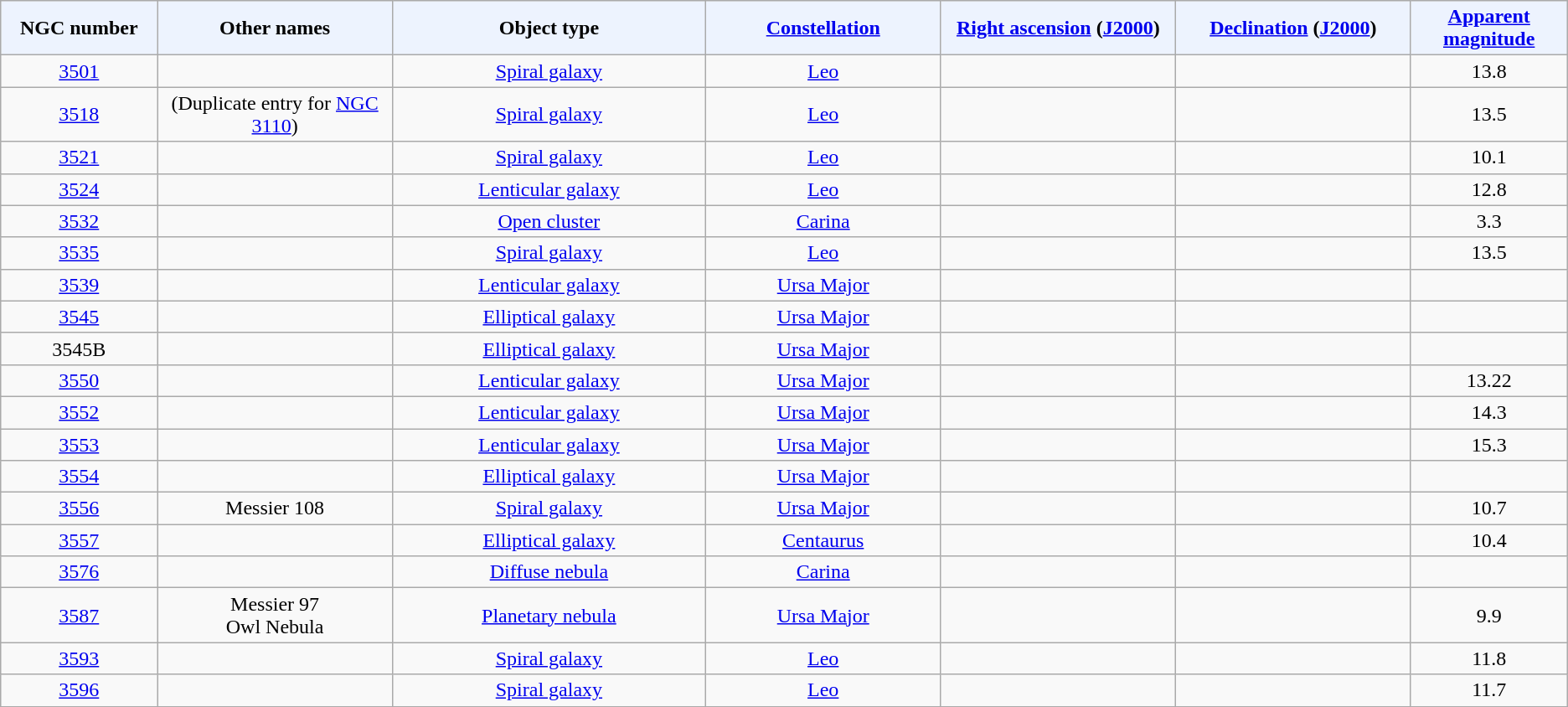<table class="wikitable sortable sticky-header sort-under" style="text-align: center;">
<tr>
<th style="background-color:#edf3fe; width: 10%;">NGC number</th>
<th style="background-color:#edf3fe; width: 15%;">Other names</th>
<th style="background-color:#edf3fe; width: 20%;">Object type</th>
<th style="background-color:#edf3fe; width: 15%;"><a href='#'>Constellation</a></th>
<th style="background-color:#edf3fe; width: 15%;"><a href='#'>Right ascension</a> (<a href='#'>J2000</a>)</th>
<th style="background-color:#edf3fe; width: 15%;"><a href='#'>Declination</a> (<a href='#'>J2000</a>)</th>
<th style="background-color:#edf3fe; width: 10%;"><a href='#'>Apparent magnitude</a></th>
</tr>
<tr>
<td><a href='#'>3501</a></td>
<td></td>
<td><a href='#'>Spiral galaxy</a></td>
<td><a href='#'>Leo</a></td>
<td></td>
<td></td>
<td>13.8</td>
</tr>
<tr>
<td><a href='#'>3518</a></td>
<td>(Duplicate entry for <a href='#'>NGC 3110</a>)</td>
<td><a href='#'>Spiral galaxy</a></td>
<td><a href='#'>Leo</a></td>
<td></td>
<td></td>
<td>13.5</td>
</tr>
<tr>
<td><a href='#'>3521</a></td>
<td></td>
<td><a href='#'>Spiral galaxy</a></td>
<td><a href='#'>Leo</a></td>
<td></td>
<td></td>
<td>10.1</td>
</tr>
<tr>
<td><a href='#'>3524</a></td>
<td></td>
<td><a href='#'>Lenticular galaxy</a></td>
<td><a href='#'>Leo</a></td>
<td></td>
<td></td>
<td>12.8</td>
</tr>
<tr>
<td><a href='#'>3532</a></td>
<td></td>
<td><a href='#'>Open cluster</a></td>
<td><a href='#'>Carina</a></td>
<td></td>
<td></td>
<td>3.3</td>
</tr>
<tr>
<td><a href='#'>3535</a></td>
<td></td>
<td><a href='#'>Spiral galaxy</a></td>
<td><a href='#'>Leo</a></td>
<td></td>
<td></td>
<td>13.5</td>
</tr>
<tr>
<td><a href='#'>3539</a></td>
<td></td>
<td><a href='#'>Lenticular galaxy</a></td>
<td><a href='#'>Ursa Major</a></td>
<td></td>
<td></td>
<td></td>
</tr>
<tr>
<td><a href='#'>3545</a></td>
<td></td>
<td><a href='#'>Elliptical galaxy</a></td>
<td><a href='#'>Ursa Major</a></td>
<td></td>
<td></td>
<td></td>
</tr>
<tr>
<td>3545B</td>
<td></td>
<td><a href='#'>Elliptical galaxy</a></td>
<td><a href='#'>Ursa Major</a></td>
<td></td>
<td></td>
<td></td>
</tr>
<tr>
<td><a href='#'>3550</a></td>
<td></td>
<td><a href='#'>Lenticular galaxy</a></td>
<td><a href='#'>Ursa Major</a></td>
<td></td>
<td></td>
<td>13.22</td>
</tr>
<tr>
<td><a href='#'>3552</a></td>
<td></td>
<td><a href='#'>Lenticular galaxy</a></td>
<td><a href='#'>Ursa Major</a></td>
<td></td>
<td></td>
<td>14.3</td>
</tr>
<tr>
<td><a href='#'>3553</a></td>
<td></td>
<td><a href='#'>Lenticular galaxy</a></td>
<td><a href='#'>Ursa Major</a></td>
<td></td>
<td></td>
<td>15.3</td>
</tr>
<tr>
<td><a href='#'>3554</a></td>
<td></td>
<td><a href='#'>Elliptical galaxy</a></td>
<td><a href='#'>Ursa Major</a></td>
<td></td>
<td></td>
<td></td>
</tr>
<tr>
<td><a href='#'>3556</a></td>
<td>Messier 108</td>
<td><a href='#'>Spiral galaxy</a></td>
<td><a href='#'>Ursa Major</a></td>
<td></td>
<td></td>
<td>10.7</td>
</tr>
<tr>
<td><a href='#'>3557</a></td>
<td></td>
<td><a href='#'>Elliptical galaxy</a></td>
<td><a href='#'>Centaurus</a></td>
<td></td>
<td></td>
<td>10.4</td>
</tr>
<tr>
<td><a href='#'>3576</a></td>
<td></td>
<td><a href='#'>Diffuse nebula</a></td>
<td><a href='#'>Carina</a></td>
<td></td>
<td></td>
<td></td>
</tr>
<tr>
<td><a href='#'>3587</a></td>
<td>Messier 97<br>Owl Nebula</td>
<td><a href='#'>Planetary nebula</a></td>
<td><a href='#'>Ursa Major</a></td>
<td></td>
<td></td>
<td>9.9</td>
</tr>
<tr>
<td><a href='#'>3593</a></td>
<td></td>
<td><a href='#'>Spiral galaxy</a></td>
<td><a href='#'>Leo</a></td>
<td></td>
<td></td>
<td>11.8</td>
</tr>
<tr>
<td><a href='#'>3596</a></td>
<td></td>
<td><a href='#'>Spiral galaxy</a></td>
<td><a href='#'>Leo</a></td>
<td></td>
<td></td>
<td>11.7</td>
</tr>
<tr>
</tr>
</table>
